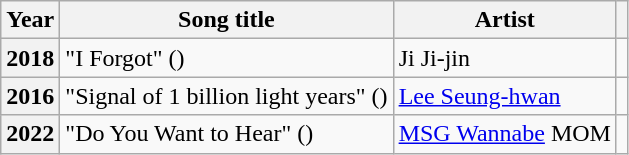<table class="wikitable plainrowheaders sortable">
<tr>
<th scope="col">Year</th>
<th scope="col">Song title</th>
<th scope="col">Artist</th>
<th scope="col" class="unsortable"></th>
</tr>
<tr>
<th scope="row">2018</th>
<td>"I Forgot" ()</td>
<td>Ji Ji-jin</td>
<td style="text-align:center"></td>
</tr>
<tr>
<th scope="row">2016</th>
<td>"Signal of 1 billion light years" ()</td>
<td><a href='#'>Lee Seung-hwan</a></td>
<td style="text-align:center"></td>
</tr>
<tr>
<th scope="row">2022</th>
<td>"Do You Want to Hear" ()</td>
<td><a href='#'>MSG Wannabe</a> MOM</td>
<td style="text-align:center"></td>
</tr>
</table>
